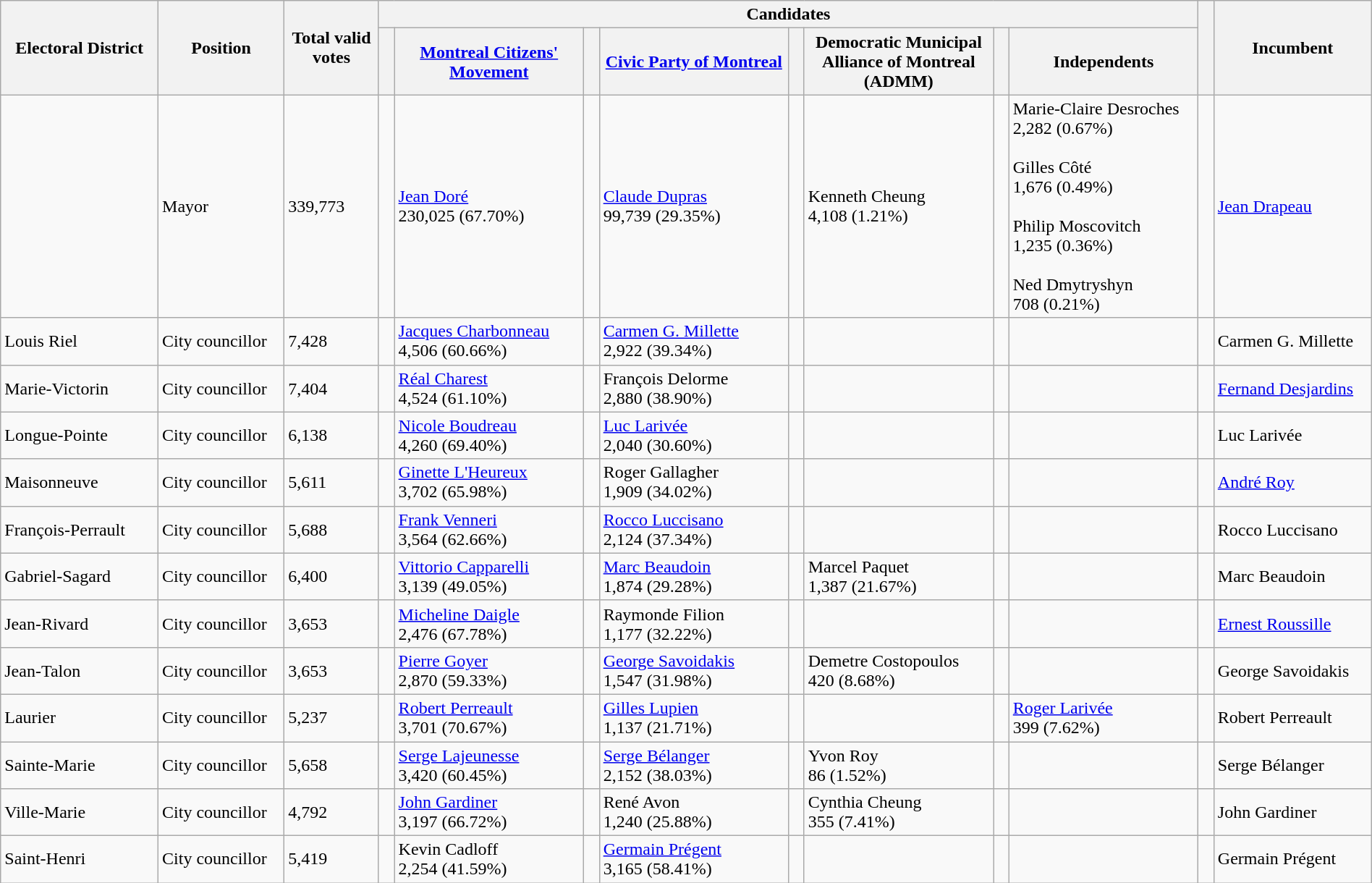<table class="wikitable" width="100%">
<tr>
<th width=10% rowspan=2>Electoral District</th>
<th width=8% rowspan=2>Position</th>
<th width=6% rowspan=2>Total valid votes</th>
<th colspan=8>Candidates</th>
<th width=1% rowspan=2> </th>
<th width=10% rowspan=2>Incumbent</th>
</tr>
<tr>
<th width=1% > </th>
<th width=12% ><a href='#'>Montreal Citizens' Movement</a></th>
<th width=1% > </th>
<th width=12% ><a href='#'>Civic Party of Montreal</a></th>
<th width=1% > </th>
<th width=12% >Democratic Municipal Alliance of Montreal (ADMM)</th>
<th width=1% > </th>
<th width=12% >Independents</th>
</tr>
<tr>
<td></td>
<td>Mayor</td>
<td>339,773</td>
<td> </td>
<td><a href='#'>Jean Doré</a><br>230,025 (67.70%)</td>
<td>  </td>
<td><a href='#'>Claude Dupras</a><br>99,739 (29.35%)</td>
<td></td>
<td>Kenneth Cheung<br>4,108 (1.21%)</td>
<td></td>
<td>Marie-Claire Desroches<br>2,282 (0.67%)<br><br>Gilles Côté<br>1,676 (0.49%)<br><br>Philip Moscovitch<br>1,235 (0.36%)<br><br>Ned Dmytryshyn<br>708 (0.21%)</td>
<td></td>
<td><a href='#'>Jean Drapeau</a></td>
</tr>
<tr>
<td>Louis Riel</td>
<td>City councillor</td>
<td>7,428</td>
<td> </td>
<td><a href='#'>Jacques Charbonneau</a><br>4,506 (60.66%)</td>
<td>  </td>
<td><a href='#'>Carmen G. Millette</a><br>2,922 (39.34%)</td>
<td></td>
<td></td>
<td></td>
<td></td>
<td></td>
<td>Carmen G. Millette</td>
</tr>
<tr>
<td>Marie-Victorin</td>
<td>City councillor</td>
<td>7,404</td>
<td> </td>
<td><a href='#'>Réal Charest</a><br>4,524 (61.10%)</td>
<td>  </td>
<td>François Delorme<br>2,880 (38.90%)</td>
<td></td>
<td></td>
<td></td>
<td></td>
<td></td>
<td><a href='#'>Fernand Desjardins</a></td>
</tr>
<tr>
<td>Longue-Pointe</td>
<td>City councillor</td>
<td>6,138</td>
<td> </td>
<td><a href='#'>Nicole Boudreau</a><br>4,260 (69.40%)</td>
<td>  </td>
<td><a href='#'>Luc Larivée</a><br>2,040 (30.60%)</td>
<td></td>
<td></td>
<td></td>
<td></td>
<td></td>
<td>Luc Larivée</td>
</tr>
<tr>
<td>Maisonneuve</td>
<td>City councillor</td>
<td>5,611</td>
<td> </td>
<td><a href='#'>Ginette L'Heureux</a><br>3,702 (65.98%)</td>
<td>  </td>
<td>Roger Gallagher<br>1,909 (34.02%)</td>
<td></td>
<td></td>
<td></td>
<td></td>
<td></td>
<td><a href='#'>André Roy</a></td>
</tr>
<tr>
<td>François-Perrault</td>
<td>City councillor</td>
<td>5,688</td>
<td> </td>
<td><a href='#'>Frank Venneri</a><br>3,564 (62.66%)</td>
<td>  </td>
<td><a href='#'>Rocco Luccisano</a><br>2,124 (37.34%)</td>
<td></td>
<td></td>
<td></td>
<td></td>
<td></td>
<td>Rocco Luccisano</td>
</tr>
<tr>
<td>Gabriel-Sagard</td>
<td>City councillor</td>
<td>6,400</td>
<td> </td>
<td><a href='#'>Vittorio Capparelli</a><br>3,139 (49.05%)</td>
<td>  </td>
<td><a href='#'>Marc Beaudoin</a><br>1,874 (29.28%)</td>
<td></td>
<td>Marcel Paquet<br>1,387 (21.67%)</td>
<td></td>
<td></td>
<td></td>
<td>Marc Beaudoin</td>
</tr>
<tr>
<td>Jean-Rivard</td>
<td>City councillor</td>
<td>3,653</td>
<td> </td>
<td><a href='#'>Micheline Daigle</a><br>2,476 (67.78%)</td>
<td>  </td>
<td>Raymonde Filion<br>1,177 (32.22%)</td>
<td></td>
<td></td>
<td></td>
<td></td>
<td></td>
<td><a href='#'>Ernest Roussille</a></td>
</tr>
<tr>
<td>Jean-Talon</td>
<td>City councillor</td>
<td>3,653</td>
<td> </td>
<td><a href='#'>Pierre Goyer</a><br>2,870 (59.33%)</td>
<td>  </td>
<td><a href='#'>George Savoidakis</a><br>1,547 (31.98%)</td>
<td></td>
<td>Demetre Costopoulos<br>420 (8.68%)</td>
<td></td>
<td></td>
<td></td>
<td>George Savoidakis</td>
</tr>
<tr>
<td>Laurier</td>
<td>City councillor</td>
<td>5,237</td>
<td> </td>
<td><a href='#'>Robert Perreault</a><br>3,701 (70.67%)</td>
<td>  </td>
<td><a href='#'>Gilles Lupien</a><br>1,137 (21.71%)</td>
<td></td>
<td></td>
<td></td>
<td><a href='#'>Roger Larivée</a><br>399 (7.62%)</td>
<td></td>
<td>Robert Perreault</td>
</tr>
<tr>
<td>Sainte-Marie</td>
<td>City councillor</td>
<td>5,658</td>
<td> </td>
<td><a href='#'>Serge Lajeunesse</a><br>3,420 (60.45%)</td>
<td>  </td>
<td><a href='#'>Serge Bélanger</a><br>2,152 (38.03%)</td>
<td></td>
<td>Yvon Roy<br>86 (1.52%)</td>
<td></td>
<td></td>
<td></td>
<td>Serge Bélanger</td>
</tr>
<tr>
<td>Ville-Marie</td>
<td>City councillor</td>
<td>4,792</td>
<td> </td>
<td><a href='#'>John Gardiner</a><br>3,197 (66.72%)</td>
<td>  </td>
<td>René Avon<br>1,240 (25.88%)</td>
<td></td>
<td>Cynthia Cheung<br>355 (7.41%)</td>
<td></td>
<td></td>
<td></td>
<td>John Gardiner</td>
</tr>
<tr>
<td>Saint-Henri</td>
<td>City councillor</td>
<td>5,419</td>
<td>  </td>
<td>Kevin Cadloff<br>2,254 (41.59%)</td>
<td> </td>
<td><a href='#'>Germain Prégent</a><br>3,165 (58.41%)</td>
<td></td>
<td></td>
<td></td>
<td></td>
<td></td>
<td>Germain Prégent</td>
</tr>
</table>
